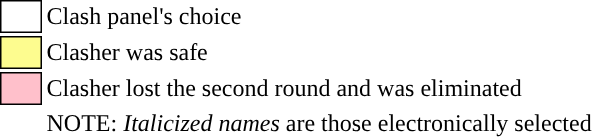<table class="toccolours" style="white-space: nowrap;">
<tr>
<td style="background:white; border: 1px solid black;"> <strong></strong> </td>
<td>Clash panel's choice</td>
</tr>
<tr>
<td style="background:#fdfc8f; border: 1px solid black">    </td>
<td>Clasher was safe</td>
</tr>
<tr>
<td style="background:pink; border:1px solid black;">      </td>
<td>Clasher lost the second round and was eliminated</td>
</tr>
<tr>
<td style="background:none; border: 0px solid black">    </td>
<td>NOTE: <em>Italicized names</em> are those electronically selected</td>
</tr>
</table>
